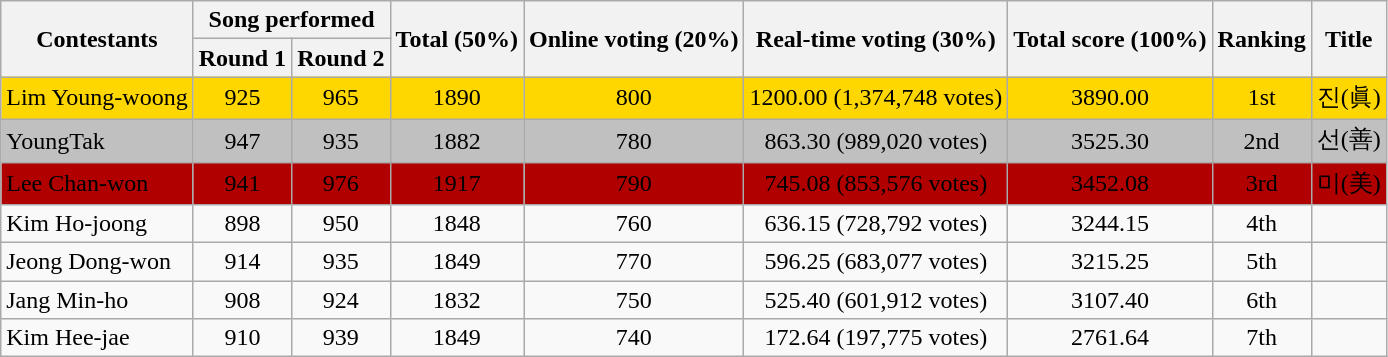<table class=wikitable>
<tr>
<th rowspan=2>Contestants</th>
<th colspan=2>Song performed</th>
<th rowspan=2>Total (50%)</th>
<th rowspan=2>Online voting (20%)</th>
<th rowspan=2>Real-time voting (30%)</th>
<th rowspan=2>Total score (100%)</th>
<th rowspan=2>Ranking</th>
<th rowspan=2>Title</th>
</tr>
<tr>
<th>Round 1</th>
<th>Round 2</th>
</tr>
<tr align=center bgcolor=gold>
<td align=left>Lim Young-woong</td>
<td>925</td>
<td>965</td>
<td>1890</td>
<td>800</td>
<td>1200.00 (1,374,748 votes)</td>
<td>3890.00</td>
<td>1st</td>
<td>진(眞)</td>
</tr>
<tr align=center bgcolor=silver>
<td align=left>YoungTak</td>
<td>947</td>
<td>935</td>
<td>1882</td>
<td>780</td>
<td>863.30 (989,020 votes)</td>
<td>3525.30</td>
<td>2nd</td>
<td>선(善)</td>
</tr>
<tr align=center bgcolor=bronze;>
<td align=left><span>Lee Chan-won</span></td>
<td>941</td>
<td>976</td>
<td>1917</td>
<td>790</td>
<td>745.08 (853,576 votes)</td>
<td>3452.08</td>
<td><span>3rd</span></td>
<td><span>미(美)</span></td>
</tr>
<tr align=center>
<td align=left>Kim Ho-joong</td>
<td>898</td>
<td>950</td>
<td>1848</td>
<td>760</td>
<td>636.15 (728,792 votes)</td>
<td>3244.15</td>
<td>4th</td>
<td></td>
</tr>
<tr align=center>
<td align=left>Jeong Dong-won</td>
<td>914</td>
<td>935</td>
<td>1849</td>
<td>770</td>
<td>596.25 (683,077 votes)</td>
<td>3215.25</td>
<td>5th</td>
<td></td>
</tr>
<tr align=center>
<td align=left>Jang Min-ho</td>
<td>908</td>
<td>924</td>
<td>1832</td>
<td>750</td>
<td>525.40 (601,912 votes)</td>
<td>3107.40</td>
<td>6th</td>
<td></td>
</tr>
<tr align=center>
<td align=left>Kim Hee-jae</td>
<td>910</td>
<td>939</td>
<td>1849</td>
<td>740</td>
<td>172.64 (197,775 votes)</td>
<td>2761.64</td>
<td>7th</td>
<td></td>
</tr>
</table>
